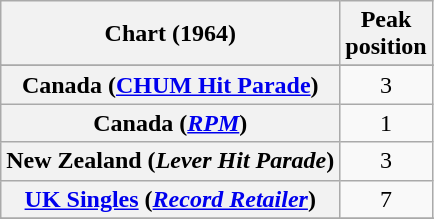<table class="wikitable sortable plainrowheaders">
<tr>
<th scope="col">Chart (1964)</th>
<th scope="col">Peak<br>position</th>
</tr>
<tr>
</tr>
<tr>
<th scope="row">Canada (<a href='#'>CHUM Hit Parade</a>)</th>
<td style="text-align:center;">3</td>
</tr>
<tr>
<th scope="row">Canada (<em><a href='#'>RPM</a></em>)</th>
<td style="text-align:center;">1</td>
</tr>
<tr>
<th scope="row">New Zealand (<em>Lever Hit Parade</em>)</th>
<td style="text-align:center;">3</td>
</tr>
<tr>
<th scope="row"><a href='#'>UK Singles</a> (<em><a href='#'>Record Retailer</a></em>)</th>
<td style="text-align:center;">7</td>
</tr>
<tr>
</tr>
<tr>
</tr>
</table>
